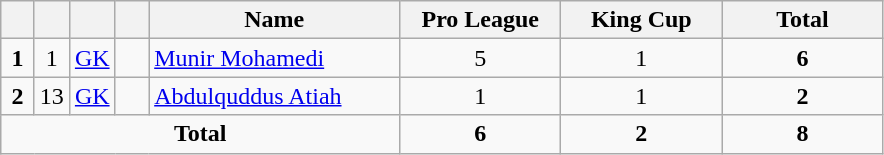<table class="wikitable" style="text-align:center">
<tr>
<th width=15></th>
<th width=15></th>
<th width=15></th>
<th width=15></th>
<th width=160>Name</th>
<th width=100>Pro League</th>
<th width=100>King Cup</th>
<th width=100>Total</th>
</tr>
<tr>
<td><strong>1</strong></td>
<td>1</td>
<td><a href='#'>GK</a></td>
<td></td>
<td align=left><a href='#'>Munir Mohamedi</a></td>
<td>5</td>
<td>1</td>
<td><strong>6</strong></td>
</tr>
<tr>
<td><strong>2</strong></td>
<td>13</td>
<td><a href='#'>GK</a></td>
<td></td>
<td align=left><a href='#'>Abdulquddus Atiah</a></td>
<td>1</td>
<td>1</td>
<td><strong>2</strong></td>
</tr>
<tr>
<td colspan=5><strong>Total</strong></td>
<td><strong>6</strong></td>
<td><strong>2</strong></td>
<td><strong>8</strong></td>
</tr>
</table>
